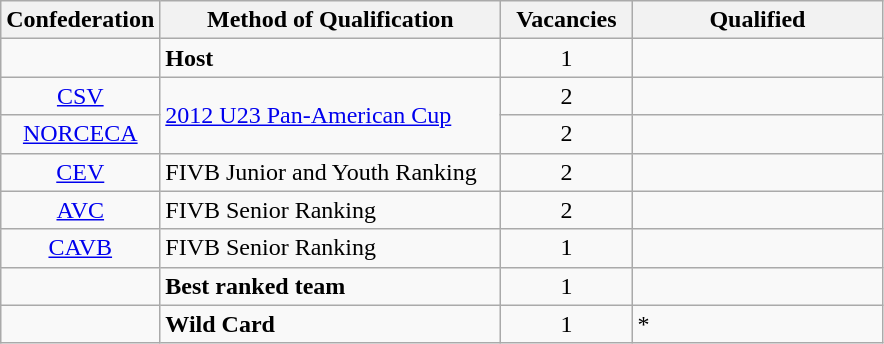<table class="wikitable">
<tr>
<th width=50>Confederation</th>
<th width=220>Method of Qualification</th>
<th width=80>Vacancies</th>
<th width=160>Qualified</th>
</tr>
<tr>
<td align=center></td>
<td><strong>Host</strong></td>
<td style="text-align:center;">1</td>
<td></td>
</tr>
<tr>
<td align=center><a href='#'>CSV</a></td>
<td rowspan=2><a href='#'>2012 U23 Pan-American Cup</a></td>
<td style="text-align:center;">2</td>
<td><br></td>
</tr>
<tr>
<td align=center><a href='#'>NORCECA</a></td>
<td style="text-align:center;">2</td>
<td><br></td>
</tr>
<tr>
<td align=center><a href='#'>CEV</a></td>
<td>FIVB Junior and Youth Ranking</td>
<td style="text-align:center;">2</td>
<td><br></td>
</tr>
<tr>
<td align=center><a href='#'>AVC</a></td>
<td>FIVB Senior Ranking</td>
<td style="text-align:center;">2</td>
<td><br></td>
</tr>
<tr>
<td align=center><a href='#'>CAVB</a></td>
<td>FIVB Senior Ranking</td>
<td style="text-align:center;">1</td>
<td></td>
</tr>
<tr>
<td align=center></td>
<td><strong>Best ranked team</strong></td>
<td style="text-align:center;">1</td>
<td></td>
</tr>
<tr>
<td align=center></td>
<td><strong>Wild Card</strong></td>
<td style="text-align:center;">1</td>
<td>*</td>
</tr>
</table>
